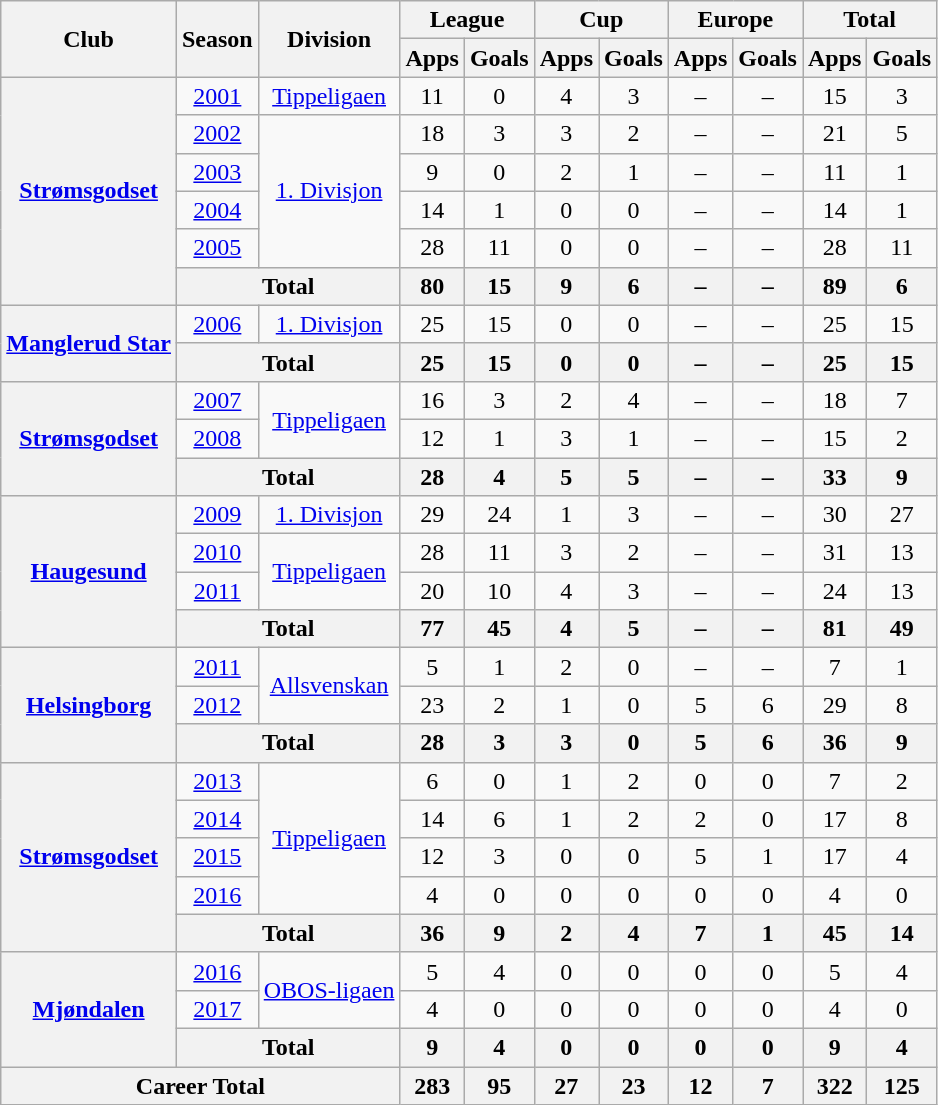<table class="wikitable" style="text-align: center;">
<tr>
<th rowspan="2">Club</th>
<th rowspan="2">Season</th>
<th rowspan="2">Division</th>
<th colspan="2">League</th>
<th colspan="2">Cup</th>
<th colspan="2">Europe</th>
<th colspan="2">Total</th>
</tr>
<tr>
<th>Apps</th>
<th>Goals</th>
<th>Apps</th>
<th>Goals</th>
<th>Apps</th>
<th>Goals</th>
<th>Apps</th>
<th>Goals</th>
</tr>
<tr>
<th rowspan="6" valign="center"><a href='#'>Strømsgodset</a></th>
<td><a href='#'>2001</a></td>
<td rowspan="1" valign="center"><a href='#'>Tippeligaen</a></td>
<td>11</td>
<td>0</td>
<td>4</td>
<td>3</td>
<td>–</td>
<td>–</td>
<td>15</td>
<td>3</td>
</tr>
<tr>
<td><a href='#'>2002</a></td>
<td rowspan="4" valign="center"><a href='#'>1. Divisjon</a></td>
<td>18</td>
<td>3</td>
<td>3</td>
<td>2</td>
<td>–</td>
<td>–</td>
<td>21</td>
<td>5</td>
</tr>
<tr>
<td><a href='#'>2003</a></td>
<td>9</td>
<td>0</td>
<td>2</td>
<td>1</td>
<td>–</td>
<td>–</td>
<td>11</td>
<td>1</td>
</tr>
<tr>
<td><a href='#'>2004</a></td>
<td>14</td>
<td>1</td>
<td>0</td>
<td>0</td>
<td>–</td>
<td>–</td>
<td>14</td>
<td>1</td>
</tr>
<tr>
<td><a href='#'>2005</a></td>
<td>28</td>
<td>11</td>
<td>0</td>
<td>0</td>
<td>–</td>
<td>–</td>
<td>28</td>
<td>11</td>
</tr>
<tr>
<th colspan="2">Total</th>
<th>80</th>
<th>15</th>
<th>9</th>
<th>6</th>
<th>–</th>
<th>–</th>
<th>89</th>
<th>6</th>
</tr>
<tr>
<th rowspan="2" valign="center"><a href='#'>Manglerud Star</a></th>
<td><a href='#'>2006</a></td>
<td><a href='#'>1. Divisjon</a></td>
<td>25</td>
<td>15</td>
<td>0</td>
<td>0</td>
<td>–</td>
<td>–</td>
<td>25</td>
<td>15</td>
</tr>
<tr>
<th colspan="2">Total</th>
<th>25</th>
<th>15</th>
<th>0</th>
<th>0</th>
<th>–</th>
<th>–</th>
<th>25</th>
<th>15</th>
</tr>
<tr>
<th rowspan="3" valign="center"><a href='#'>Strømsgodset</a></th>
<td><a href='#'>2007</a></td>
<td rowspan="2" valign="center"><a href='#'>Tippeligaen</a></td>
<td>16</td>
<td>3</td>
<td>2</td>
<td>4</td>
<td>–</td>
<td>–</td>
<td>18</td>
<td>7</td>
</tr>
<tr>
<td><a href='#'>2008</a></td>
<td>12</td>
<td>1</td>
<td>3</td>
<td>1</td>
<td>–</td>
<td>–</td>
<td>15</td>
<td>2</td>
</tr>
<tr>
<th colspan="2">Total</th>
<th>28</th>
<th>4</th>
<th>5</th>
<th>5</th>
<th>–</th>
<th>–</th>
<th>33</th>
<th>9</th>
</tr>
<tr>
<th rowspan="4" valign="center"><a href='#'>Haugesund</a></th>
<td><a href='#'>2009</a></td>
<td><a href='#'>1. Divisjon</a></td>
<td>29</td>
<td>24</td>
<td>1</td>
<td>3</td>
<td>–</td>
<td>–</td>
<td>30</td>
<td>27</td>
</tr>
<tr>
<td><a href='#'>2010</a></td>
<td rowspan="2" valign="center"><a href='#'>Tippeligaen</a></td>
<td>28</td>
<td>11</td>
<td>3</td>
<td>2</td>
<td>–</td>
<td>–</td>
<td>31</td>
<td>13</td>
</tr>
<tr>
<td><a href='#'>2011</a></td>
<td>20</td>
<td>10</td>
<td>4</td>
<td>3</td>
<td>–</td>
<td>–</td>
<td>24</td>
<td>13</td>
</tr>
<tr>
<th colspan="2">Total</th>
<th>77</th>
<th>45</th>
<th>4</th>
<th>5</th>
<th>–</th>
<th>–</th>
<th>81</th>
<th>49</th>
</tr>
<tr>
<th rowspan="3" valign="center"><a href='#'>Helsingborg</a></th>
<td><a href='#'>2011</a></td>
<td rowspan="2" valign="center"><a href='#'>Allsvenskan</a></td>
<td>5</td>
<td>1</td>
<td>2</td>
<td>0</td>
<td>–</td>
<td>–</td>
<td>7</td>
<td>1</td>
</tr>
<tr>
<td><a href='#'>2012</a></td>
<td>23</td>
<td>2</td>
<td>1</td>
<td>0</td>
<td>5</td>
<td>6</td>
<td>29</td>
<td>8</td>
</tr>
<tr>
<th colspan="2">Total</th>
<th>28</th>
<th>3</th>
<th>3</th>
<th>0</th>
<th>5</th>
<th>6</th>
<th>36</th>
<th>9</th>
</tr>
<tr>
<th rowspan="5" valign="center"><a href='#'>Strømsgodset</a></th>
<td><a href='#'>2013</a></td>
<td rowspan="4" valign="center"><a href='#'>Tippeligaen</a></td>
<td>6</td>
<td>0</td>
<td>1</td>
<td>2</td>
<td>0</td>
<td>0</td>
<td>7</td>
<td>2</td>
</tr>
<tr>
<td><a href='#'>2014</a></td>
<td>14</td>
<td>6</td>
<td>1</td>
<td>2</td>
<td>2</td>
<td>0</td>
<td>17</td>
<td>8</td>
</tr>
<tr>
<td><a href='#'>2015</a></td>
<td>12</td>
<td>3</td>
<td>0</td>
<td>0</td>
<td>5</td>
<td>1</td>
<td>17</td>
<td>4</td>
</tr>
<tr>
<td><a href='#'>2016</a></td>
<td>4</td>
<td>0</td>
<td>0</td>
<td>0</td>
<td>0</td>
<td>0</td>
<td>4</td>
<td>0</td>
</tr>
<tr>
<th colspan="2">Total</th>
<th>36</th>
<th>9</th>
<th>2</th>
<th>4</th>
<th>7</th>
<th>1</th>
<th>45</th>
<th>14</th>
</tr>
<tr>
<th rowspan="3" valign="center"><a href='#'>Mjøndalen</a></th>
<td><a href='#'>2016</a></td>
<td rowspan="2" valign="center"><a href='#'>OBOS-ligaen</a></td>
<td>5</td>
<td>4</td>
<td>0</td>
<td>0</td>
<td>0</td>
<td>0</td>
<td>5</td>
<td>4</td>
</tr>
<tr>
<td><a href='#'>2017</a></td>
<td>4</td>
<td>0</td>
<td>0</td>
<td>0</td>
<td>0</td>
<td>0</td>
<td>4</td>
<td>0</td>
</tr>
<tr>
<th colspan="2">Total</th>
<th>9</th>
<th>4</th>
<th>0</th>
<th>0</th>
<th>0</th>
<th>0</th>
<th>9</th>
<th>4</th>
</tr>
<tr>
<th colspan="3">Career Total</th>
<th>283</th>
<th>95</th>
<th>27</th>
<th>23</th>
<th>12</th>
<th>7</th>
<th>322</th>
<th>125</th>
</tr>
</table>
